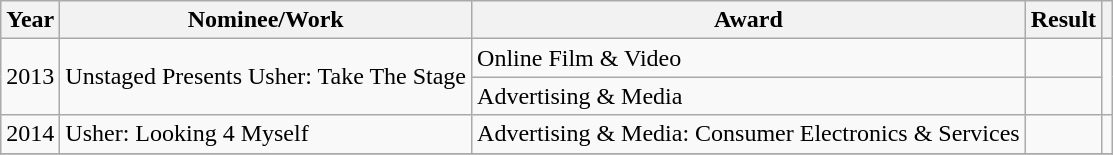<table class="wikitable">
<tr>
<th>Year</th>
<th>Nominee/Work</th>
<th>Award</th>
<th>Result</th>
<th></th>
</tr>
<tr>
<td rowspan="2">2013</td>
<td rowspan="2">Unstaged Presents Usher: Take The Stage</td>
<td>Online Film & Video</td>
<td></td>
<td style="text-align:center;" rowspan="2"></td>
</tr>
<tr>
<td>Advertising & Media</td>
<td></td>
</tr>
<tr>
<td>2014</td>
<td>Usher: Looking 4 Myself</td>
<td>Advertising & Media: Consumer Electronics & Services</td>
<td></td>
<td style="text-align:center;"></td>
</tr>
<tr>
</tr>
</table>
